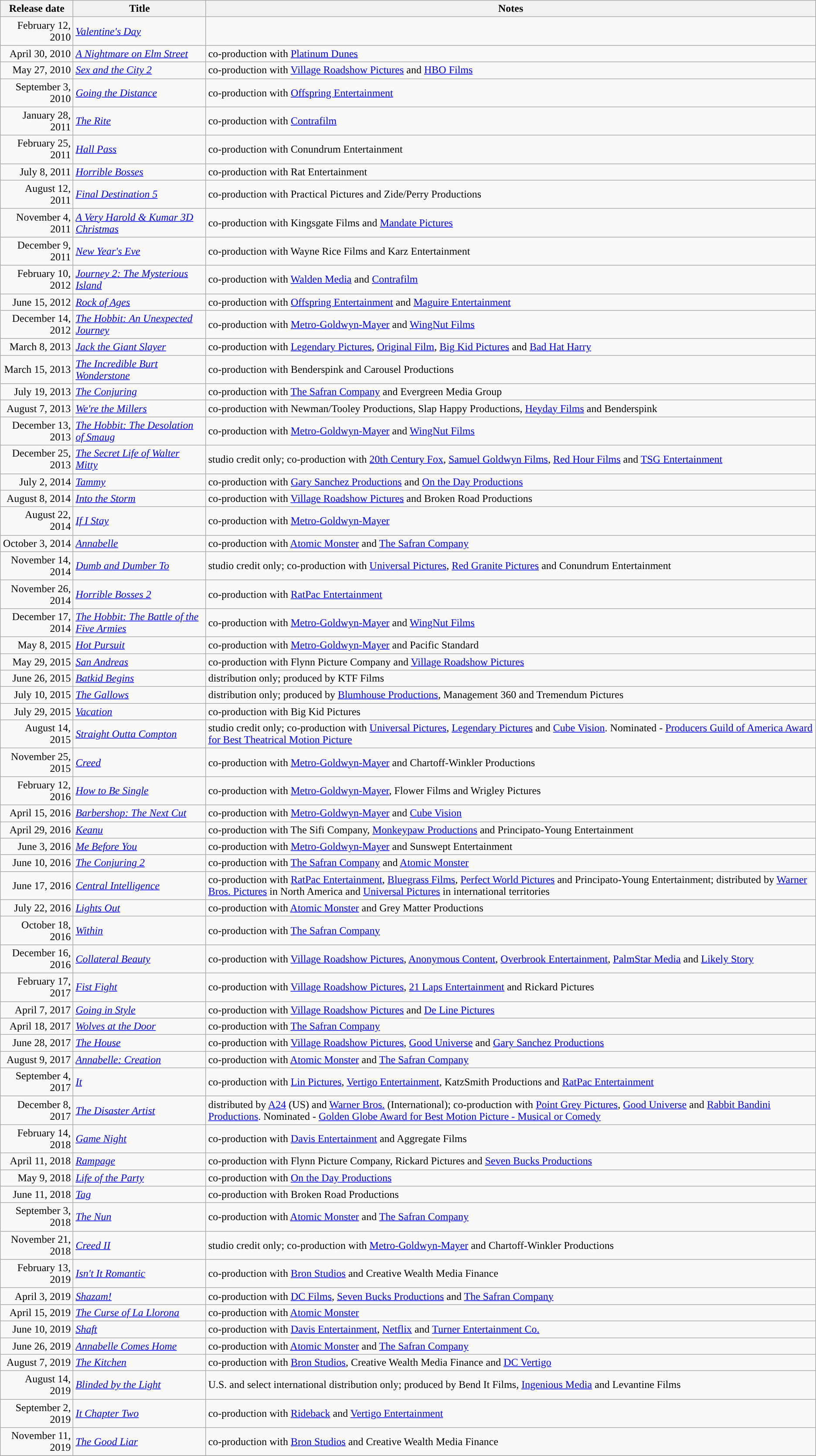<table class="wikitable sortable">
<tr>
<th>Release date</th>
<th>Title</th>
<th>Notes</th>
</tr>
<tr>
<td style="text-align:right;">February 12, 2010</td>
<td><em><a href='#'>Valentine's Day</a></em></td>
<td></td>
</tr>
<tr>
<td style="text-align:right;">April 30, 2010</td>
<td><em><a href='#'>A Nightmare on Elm Street</a></em></td>
<td>co-production with <a href='#'>Platinum Dunes</a></td>
</tr>
<tr>
<td style="text-align:right;">May 27, 2010</td>
<td><em><a href='#'>Sex and the City 2</a></em></td>
<td>co-production with <a href='#'>Village Roadshow Pictures</a> and <a href='#'>HBO Films</a></td>
</tr>
<tr>
<td style="text-align:right;">September 3, 2010</td>
<td><em><a href='#'>Going the Distance</a></em></td>
<td>co-production with <a href='#'>Offspring Entertainment</a></td>
</tr>
<tr>
<td style="text-align:right;">January 28, 2011</td>
<td><em><a href='#'>The Rite</a></em></td>
<td>co-production with <a href='#'>Contrafilm</a></td>
</tr>
<tr>
<td style="text-align:right;">February 25, 2011</td>
<td><em><a href='#'>Hall Pass</a></em></td>
<td>co-production with Conundrum Entertainment</td>
</tr>
<tr>
<td style="text-align:right;">July 8, 2011</td>
<td><em><a href='#'>Horrible Bosses</a></em></td>
<td>co-production with Rat Entertainment</td>
</tr>
<tr>
<td style="text-align:right;">August 12, 2011</td>
<td><em><a href='#'>Final Destination 5</a></em></td>
<td>co-production with Practical Pictures and Zide/Perry Productions</td>
</tr>
<tr>
<td style="text-align:right;">November 4, 2011</td>
<td><em><a href='#'>A Very Harold & Kumar 3D Christmas</a></em></td>
<td>co-production with Kingsgate Films and <a href='#'>Mandate Pictures</a></td>
</tr>
<tr>
<td style="text-align:right;">December 9, 2011</td>
<td><em><a href='#'>New Year's Eve</a></em></td>
<td>co-production with Wayne Rice Films and Karz Entertainment</td>
</tr>
<tr>
<td style="text-align:right;">February 10, 2012</td>
<td><em><a href='#'>Journey 2: The Mysterious Island</a></em></td>
<td>co-production with <a href='#'>Walden Media</a> and <a href='#'>Contrafilm</a></td>
</tr>
<tr>
<td style="text-align:right;">June 15, 2012</td>
<td><em><a href='#'>Rock of Ages</a></em></td>
<td>co-production with <a href='#'>Offspring Entertainment</a> and <a href='#'>Maguire Entertainment</a></td>
</tr>
<tr>
<td style="text-align:right;">December 14, 2012</td>
<td><em><a href='#'>The Hobbit: An Unexpected Journey</a></em></td>
<td>co-production with <a href='#'>Metro-Goldwyn-Mayer</a> and <a href='#'>WingNut Films</a></td>
</tr>
<tr>
<td style="text-align:right;">March 8, 2013</td>
<td><em><a href='#'>Jack the Giant Slayer</a></em></td>
<td>co-production with <a href='#'>Legendary Pictures</a>, <a href='#'>Original Film</a>, <a href='#'>Big Kid Pictures</a> and <a href='#'>Bad Hat Harry</a></td>
</tr>
<tr>
<td style="text-align:right;">March 15, 2013</td>
<td><em><a href='#'>The Incredible Burt Wonderstone</a></em></td>
<td>co-production with Benderspink and Carousel Productions</td>
</tr>
<tr>
<td style="text-align:right;">July 19, 2013</td>
<td><em><a href='#'>The Conjuring</a></em></td>
<td>co-production with <a href='#'>The Safran Company</a> and Evergreen Media Group</td>
</tr>
<tr>
<td style="text-align:right;">August 7, 2013</td>
<td><em><a href='#'>We're the Millers</a></em></td>
<td>co-production with Newman/Tooley Productions, Slap Happy Productions, <a href='#'>Heyday Films</a> and Benderspink</td>
</tr>
<tr>
<td style="text-align:right;">December 13, 2013</td>
<td><em><a href='#'>The Hobbit: The Desolation of Smaug</a></em></td>
<td>co-production with <a href='#'>Metro-Goldwyn-Mayer</a> and <a href='#'>WingNut Films</a></td>
</tr>
<tr>
<td style="text-align:right;">December 25, 2013</td>
<td><em><a href='#'>The Secret Life of Walter Mitty</a></em></td>
<td>studio credit only; co-production with <a href='#'>20th Century Fox</a>, <a href='#'>Samuel Goldwyn Films</a>, <a href='#'>Red Hour Films</a> and <a href='#'>TSG Entertainment</a></td>
</tr>
<tr>
<td style="text-align:right;">July 2, 2014</td>
<td><em><a href='#'>Tammy</a></em></td>
<td>co-production with <a href='#'>Gary Sanchez Productions</a> and <a href='#'>On the Day Productions</a></td>
</tr>
<tr>
<td style="text-align:right;">August 8, 2014</td>
<td><em><a href='#'>Into the Storm</a></em></td>
<td>co-production with <a href='#'>Village Roadshow Pictures</a> and Broken Road Productions</td>
</tr>
<tr>
<td style="text-align:right;">August 22, 2014</td>
<td><em><a href='#'>If I Stay</a></em> </td>
<td>co-production with <a href='#'>Metro-Goldwyn-Mayer</a></td>
</tr>
<tr>
<td style="text-align:right;">October 3, 2014</td>
<td><em><a href='#'>Annabelle</a></em></td>
<td>co-production with <a href='#'>Atomic Monster</a> and <a href='#'>The Safran Company</a></td>
</tr>
<tr>
<td style="text-align:right;">November 14, 2014</td>
<td><em><a href='#'>Dumb and Dumber To</a></em></td>
<td>studio credit only; co-production with <a href='#'>Universal Pictures</a>, <a href='#'>Red Granite Pictures</a> and Conundrum Entertainment</td>
</tr>
<tr>
<td style="text-align:right;">November 26, 2014</td>
<td><em><a href='#'>Horrible Bosses 2</a></em></td>
<td>co-production with <a href='#'>RatPac Entertainment</a></td>
</tr>
<tr>
<td style="text-align:right;">December 17, 2014</td>
<td><em><a href='#'>The Hobbit: The Battle of the Five Armies</a></em></td>
<td>co-production with <a href='#'>Metro-Goldwyn-Mayer</a> and <a href='#'>WingNut Films</a></td>
</tr>
<tr>
<td style="text-align:right;">May 8, 2015</td>
<td><em><a href='#'>Hot Pursuit</a></em> </td>
<td>co-production with <a href='#'>Metro-Goldwyn-Mayer</a> and Pacific Standard</td>
</tr>
<tr>
<td style="text-align:right;">May 29, 2015</td>
<td><em><a href='#'>San Andreas</a></em></td>
<td>co-production with Flynn Picture Company and <a href='#'>Village Roadshow Pictures</a></td>
</tr>
<tr>
<td style="text-align:right;">June 26, 2015</td>
<td><em><a href='#'>Batkid Begins</a></em></td>
<td>distribution only; produced by KTF Films</td>
</tr>
<tr>
<td style="text-align:right;">July 10, 2015</td>
<td><em><a href='#'>The Gallows</a></em></td>
<td>distribution only; produced by <a href='#'>Blumhouse Productions</a>, Management 360 and Tremendum Pictures</td>
</tr>
<tr>
<td style="text-align:right;">July 29, 2015</td>
<td><em><a href='#'>Vacation</a></em></td>
<td>co-production with Big Kid Pictures</td>
</tr>
<tr>
<td style="text-align:right;">August 14, 2015</td>
<td><em><a href='#'>Straight Outta Compton</a></em></td>
<td>studio credit only; co-production with <a href='#'>Universal Pictures</a>, <a href='#'>Legendary Pictures</a> and <a href='#'>Cube Vision</a>. Nominated - <a href='#'>Producers Guild of America Award for Best Theatrical Motion Picture</a></td>
</tr>
<tr>
<td style="text-align:right;">November 25, 2015</td>
<td><em><a href='#'>Creed</a></em> </td>
<td>co-production with <a href='#'>Metro-Goldwyn-Mayer</a> and Chartoff-Winkler Productions</td>
</tr>
<tr>
<td style="text-align:right;">February 12, 2016</td>
<td><em><a href='#'>How to Be Single</a></em></td>
<td>co-production with <a href='#'>Metro-Goldwyn-Mayer</a>, Flower Films and Wrigley Pictures</td>
</tr>
<tr>
<td style="text-align:right;">April 15, 2016</td>
<td><em><a href='#'>Barbershop: The Next Cut</a></em> </td>
<td>co-production with <a href='#'>Metro-Goldwyn-Mayer</a> and <a href='#'>Cube Vision</a></td>
</tr>
<tr>
<td style="text-align:right;">April 29, 2016</td>
<td><em><a href='#'>Keanu</a></em></td>
<td>co-production with The Sifi Company, <a href='#'>Monkeypaw Productions</a> and Principato-Young Entertainment</td>
</tr>
<tr>
<td style="text-align:right;">June 3, 2016</td>
<td><em><a href='#'>Me Before You</a></em></td>
<td>co-production with <a href='#'>Metro-Goldwyn-Mayer</a> and Sunswept Entertainment</td>
</tr>
<tr>
<td style="text-align:right;">June 10, 2016</td>
<td><em><a href='#'>The Conjuring 2</a></em></td>
<td>co-production with <a href='#'>The Safran Company</a> and <a href='#'>Atomic Monster</a></td>
</tr>
<tr>
<td style="text-align:right;">June 17, 2016</td>
<td><em><a href='#'>Central Intelligence</a></em></td>
<td>co-production with <a href='#'>RatPac Entertainment</a>, <a href='#'>Bluegrass Films</a>, <a href='#'>Perfect World Pictures</a> and Principato-Young Entertainment; distributed by <a href='#'>Warner Bros. Pictures</a> in North America and <a href='#'>Universal Pictures</a> in international territories</td>
</tr>
<tr>
<td style="text-align:right;">July 22, 2016</td>
<td><em><a href='#'>Lights Out</a></em></td>
<td>co-production with <a href='#'>Atomic Monster</a> and Grey Matter Productions</td>
</tr>
<tr>
<td style="text-align:right;">October 18, 2016</td>
<td><em><a href='#'>Within</a></em></td>
<td>co-production with <a href='#'>The Safran Company</a></td>
</tr>
<tr>
<td style="text-align:right;">December 16, 2016</td>
<td><em><a href='#'>Collateral Beauty</a></em></td>
<td>co-production with <a href='#'>Village Roadshow Pictures</a>, <a href='#'>Anonymous Content</a>, <a href='#'>Overbrook Entertainment</a>, <a href='#'>PalmStar Media</a> and <a href='#'>Likely Story</a></td>
</tr>
<tr>
<td style="text-align:right;">February 17, 2017</td>
<td><em><a href='#'>Fist Fight</a></em></td>
<td>co-production with <a href='#'>Village Roadshow Pictures</a>, <a href='#'>21 Laps Entertainment</a> and Rickard Pictures</td>
</tr>
<tr>
<td style="text-align:right;">April 7, 2017</td>
<td><em><a href='#'>Going in Style</a></em></td>
<td>co-production with <a href='#'>Village Roadshow Pictures</a> and <a href='#'>De Line Pictures</a></td>
</tr>
<tr>
<td style="text-align:right;">April 18, 2017</td>
<td><em><a href='#'>Wolves at the Door</a></em></td>
<td>co-production with <a href='#'>The Safran Company</a></td>
</tr>
<tr>
<td style="text-align:right;">June 28, 2017</td>
<td><em><a href='#'>The House</a></em></td>
<td>co-production with <a href='#'>Village Roadshow Pictures</a>, <a href='#'>Good Universe</a> and <a href='#'>Gary Sanchez Productions</a></td>
</tr>
<tr>
<td style="text-align:right;">August 9, 2017</td>
<td><em><a href='#'>Annabelle: Creation</a></em></td>
<td>co-production with <a href='#'>Atomic Monster</a> and <a href='#'>The Safran Company</a></td>
</tr>
<tr>
<td style="text-align:right;">September 4, 2017</td>
<td><em><a href='#'>It</a></em></td>
<td>co-production with <a href='#'>Lin Pictures</a>, <a href='#'>Vertigo Entertainment</a>, KatzSmith Productions and <a href='#'>RatPac Entertainment</a></td>
</tr>
<tr>
<td style="text-align:right;">December 8, 2017</td>
<td><em><a href='#'>The Disaster Artist</a></em></td>
<td>distributed by <a href='#'>A24</a> (US) and <a href='#'>Warner Bros.</a> (International); co-production with <a href='#'>Point Grey Pictures</a>, <a href='#'>Good Universe</a> and <a href='#'>Rabbit Bandini Productions</a>. Nominated - <a href='#'>Golden Globe Award for Best Motion Picture - Musical or Comedy</a></td>
</tr>
<tr>
<td style="text-align:right;">February 14, 2018</td>
<td><em><a href='#'>Game Night</a></em></td>
<td>co-production with <a href='#'>Davis Entertainment</a> and Aggregate Films</td>
</tr>
<tr>
<td style="text-align:right;">April 11, 2018</td>
<td><em><a href='#'>Rampage</a></em></td>
<td>co-production with Flynn Picture Company, Rickard Pictures and <a href='#'>Seven Bucks Productions</a></td>
</tr>
<tr>
<td style="text-align:right;">May 9, 2018</td>
<td><em><a href='#'>Life of the Party</a></em></td>
<td>co-production with <a href='#'>On the Day Productions</a></td>
</tr>
<tr>
<td style="text-align:right;">June 11, 2018</td>
<td><em><a href='#'>Tag</a></em></td>
<td>co-production with Broken Road Productions</td>
</tr>
<tr>
<td style="text-align:right;">September 3, 2018</td>
<td><em><a href='#'>The Nun</a></em></td>
<td>co-production with <a href='#'>Atomic Monster</a> and <a href='#'>The Safran Company</a></td>
</tr>
<tr>
<td style="text-align:right;">November 21, 2018</td>
<td><em><a href='#'>Creed II</a></em> </td>
<td>studio credit only; co-production with <a href='#'>Metro-Goldwyn-Mayer</a> and Chartoff-Winkler Productions</td>
</tr>
<tr>
<td style="text-align:right;">February 13, 2019</td>
<td><em><a href='#'>Isn't It Romantic</a></em></td>
<td>co-production with  <a href='#'>Bron Studios</a> and Creative Wealth Media Finance</td>
</tr>
<tr>
<td style="text-align:right;">April 3, 2019</td>
<td><em><a href='#'>Shazam!</a></em></td>
<td>co-production with <a href='#'>DC Films</a>, <a href='#'>Seven Bucks Productions</a> and <a href='#'>The Safran Company</a></td>
</tr>
<tr>
<td style=text-align:right;">April 15, 2019</td>
<td><em><a href='#'>The Curse of La Llorona</a></em></td>
<td>co-production with <a href='#'>Atomic Monster</a></td>
</tr>
<tr>
<td style="text-align: right;">June 10, 2019</td>
<td><em><a href='#'>Shaft</a></em></td>
<td>co-production with <a href='#'>Davis Entertainment</a>, <a href='#'>Netflix</a> and <a href='#'>Turner Entertainment Co.</a></td>
</tr>
<tr>
<td style="text-align:right;">June 26, 2019</td>
<td><em><a href='#'>Annabelle Comes Home</a></em></td>
<td>co-production with <a href='#'>Atomic Monster</a> and <a href='#'>The Safran Company</a></td>
</tr>
<tr>
<td style="text-align:right;">August 7, 2019</td>
<td><em><a href='#'>The Kitchen</a></em></td>
<td>co-production with <a href='#'>Bron Studios</a>, Creative Wealth Media Finance and <a href='#'>DC Vertigo</a></td>
</tr>
<tr>
<td style="text-align:right;">August 14, 2019</td>
<td><em><a href='#'>Blinded by the Light</a></em></td>
<td>U.S. and select international distribution only; produced by Bend It Films, <a href='#'>Ingenious Media</a> and Levantine Films</td>
</tr>
<tr>
<td style="text-align:right;">September 2, 2019</td>
<td><em><a href='#'>It Chapter Two</a></em></td>
<td>co-production with <a href='#'>Rideback</a> and <a href='#'>Vertigo Entertainment</a></td>
</tr>
<tr>
<td style="text-align:right;">November 11, 2019</td>
<td><em><a href='#'>The Good Liar</a></em></td>
<td>co-production with <a href='#'>Bron Studios</a> and Creative Wealth Media Finance</td>
</tr>
<tr>
</tr>
</table>
